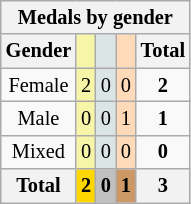<table class="wikitable" style=font-size:85%;float:center;text-align:center>
<tr>
<th colspan=5>Medals by gender</th>
</tr>
<tr>
<th>Gender</th>
<td bgcolor=F7F6A8></td>
<td bgcolor=DCE5E5></td>
<td bgcolor=FFDAB9></td>
<th>Total</th>
</tr>
<tr>
<td>Female</td>
<td bgcolor=F7F6A8>2</td>
<td bgcolor=DCE5E5>0</td>
<td bgcolor=FFDAB9>0</td>
<td><strong>2</strong></td>
</tr>
<tr>
<td>Male</td>
<td bgcolor=F7F6A8>0</td>
<td bgcolor=DCE5E5>0</td>
<td bgcolor=FFDAB9>1</td>
<td><strong>1</strong></td>
</tr>
<tr>
<td>Mixed</td>
<td bgcolor=F7F6A8>0</td>
<td bgcolor=DCE5E5>0</td>
<td bgcolor=FFDAB9>0</td>
<td><strong>0</strong></td>
</tr>
<tr>
<th>Total</th>
<th style=background:gold>2</th>
<th style=background:silver>0</th>
<th style=background:#c96>1</th>
<th>3</th>
</tr>
</table>
